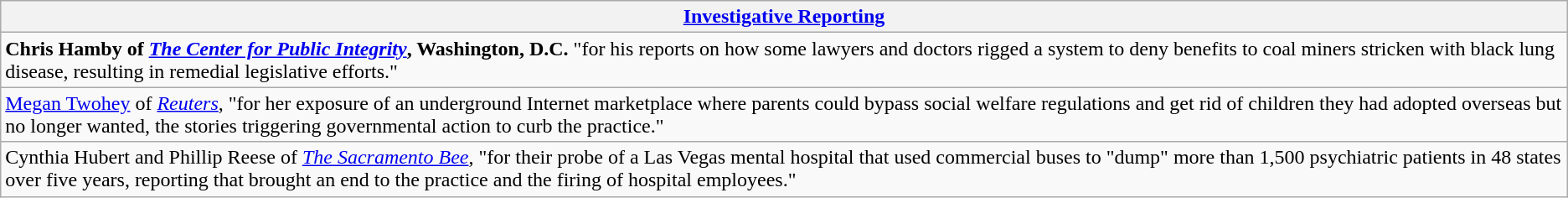<table class="wikitable" style="float:left; float:none;">
<tr>
<th><a href='#'>Investigative Reporting</a></th>
</tr>
<tr>
<td><strong>Chris Hamby of <em><a href='#'>The Center for Public Integrity</a></em>, Washington, D.C.</strong> "for his reports on how some lawyers and doctors rigged a system to deny benefits to coal miners stricken with black lung disease, resulting in remedial legislative efforts."</td>
</tr>
<tr>
<td><a href='#'>Megan Twohey</a> of <em><a href='#'>Reuters</a></em>, "for her exposure of an underground Internet marketplace where parents could bypass social welfare regulations and get rid of children they had adopted overseas but no longer wanted, the stories triggering governmental action to curb the practice."</td>
</tr>
<tr>
<td>Cynthia Hubert and Phillip Reese of <em><a href='#'>The Sacramento Bee</a></em>, "for their probe of a Las Vegas mental hospital that used commercial buses to "dump" more than 1,500 psychiatric patients in 48 states over five years, reporting that brought an end to the practice and the firing of hospital employees."</td>
</tr>
</table>
